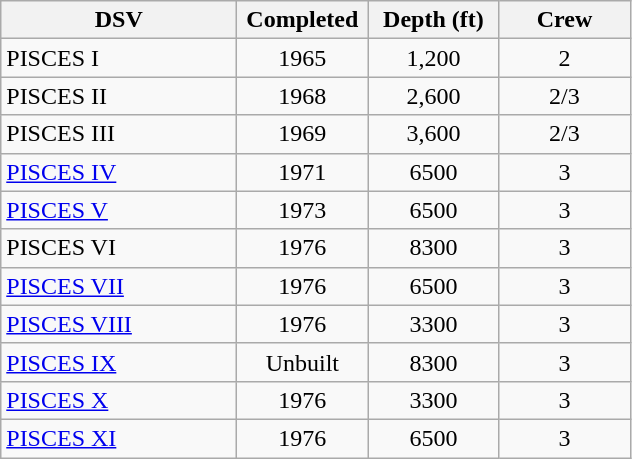<table class="wikitable">
<tr>
<th width=150 align=left>DSV</th>
<th width=80>Completed</th>
<th width=80>Depth (ft)</th>
<th width=80>Crew</th>
</tr>
<tr>
<td>PISCES I</td>
<td align=center>1965</td>
<td align=center>1,200</td>
<td align=center>2</td>
</tr>
<tr>
<td>PISCES II</td>
<td align=center>1968</td>
<td align=center>2,600</td>
<td align=center>2/3</td>
</tr>
<tr>
<td>PISCES III</td>
<td align=center>1969</td>
<td align=center>3,600</td>
<td align=center>2/3</td>
</tr>
<tr>
<td><a href='#'>PISCES IV</a></td>
<td align=center>1971</td>
<td align=center>6500</td>
<td align=center>3</td>
</tr>
<tr>
<td><a href='#'>PISCES V</a></td>
<td align=center>1973</td>
<td align=center>6500</td>
<td align=center>3</td>
</tr>
<tr>
<td>PISCES VI</td>
<td align=center>1976</td>
<td align=center>8300</td>
<td align=center>3</td>
</tr>
<tr>
<td><a href='#'>PISCES VII</a></td>
<td align=center>1976</td>
<td align=center>6500</td>
<td align=center>3</td>
</tr>
<tr>
<td><a href='#'>PISCES VIII</a></td>
<td align=center>1976</td>
<td align=center>3300</td>
<td align=center>3</td>
</tr>
<tr>
<td><a href='#'>PISCES IX</a></td>
<td align=center>Unbuilt</td>
<td align=center>8300</td>
<td align=center>3</td>
</tr>
<tr>
<td><a href='#'>PISCES X</a></td>
<td align=center>1976</td>
<td align=center>3300</td>
<td align=center>3</td>
</tr>
<tr>
<td><a href='#'>PISCES XI</a></td>
<td align=center>1976</td>
<td align=center>6500</td>
<td align=center>3</td>
</tr>
</table>
